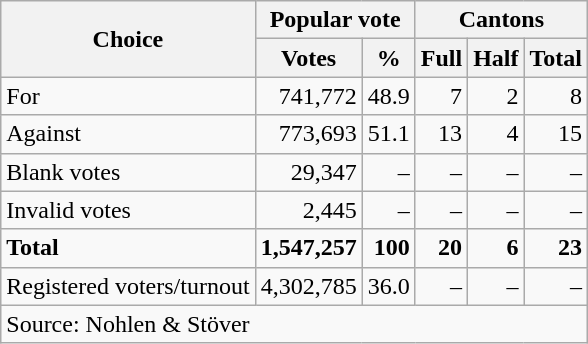<table class=wikitable style=text-align:right>
<tr>
<th rowspan=2>Choice</th>
<th colspan=2>Popular vote</th>
<th colspan=3>Cantons</th>
</tr>
<tr>
<th>Votes</th>
<th>%</th>
<th>Full</th>
<th>Half</th>
<th>Total</th>
</tr>
<tr>
<td align=left>For</td>
<td>741,772</td>
<td>48.9</td>
<td>7</td>
<td>2</td>
<td>8</td>
</tr>
<tr>
<td align=left>Against</td>
<td>773,693</td>
<td>51.1</td>
<td>13</td>
<td>4</td>
<td>15</td>
</tr>
<tr>
<td align=left>Blank votes</td>
<td>29,347</td>
<td>–</td>
<td>–</td>
<td>–</td>
<td>–</td>
</tr>
<tr>
<td align=left>Invalid votes</td>
<td>2,445</td>
<td>–</td>
<td>–</td>
<td>–</td>
<td>–</td>
</tr>
<tr>
<td align=left><strong>Total</strong></td>
<td><strong>1,547,257</strong></td>
<td><strong>100</strong></td>
<td><strong>20</strong></td>
<td><strong>6</strong></td>
<td><strong>23</strong></td>
</tr>
<tr>
<td align=left>Registered voters/turnout</td>
<td>4,302,785</td>
<td>36.0</td>
<td>–</td>
<td>–</td>
<td>–</td>
</tr>
<tr>
<td align=left colspan=11>Source: Nohlen & Stöver</td>
</tr>
</table>
